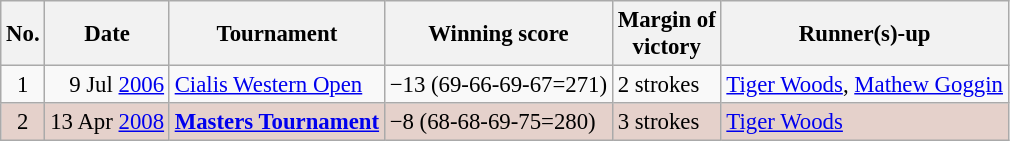<table class="wikitable" style="font-size:95%;">
<tr>
<th>No.</th>
<th>Date</th>
<th>Tournament</th>
<th>Winning score</th>
<th>Margin of<br>victory</th>
<th>Runner(s)-up</th>
</tr>
<tr>
<td align=center>1</td>
<td align=right>9 Jul <a href='#'>2006</a></td>
<td><a href='#'>Cialis Western Open</a></td>
<td>−13 (69-66-69-67=271)</td>
<td>2 strokes</td>
<td> <a href='#'>Tiger Woods</a>,  <a href='#'>Mathew Goggin</a></td>
</tr>
<tr style="background:#e5d1cb;">
<td align=center>2</td>
<td align=right>13 Apr <a href='#'>2008</a></td>
<td><strong><a href='#'>Masters Tournament</a></strong></td>
<td>−8 (68-68-69-75=280)</td>
<td>3 strokes</td>
<td> <a href='#'>Tiger Woods</a></td>
</tr>
</table>
